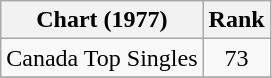<table class="wikitable">
<tr>
<th align="left">Chart (1977)</th>
<th style="text-align:center;">Rank</th>
</tr>
<tr>
<td>Canada Top Singles</td>
<td style="text-align:center;">73</td>
</tr>
<tr>
</tr>
</table>
